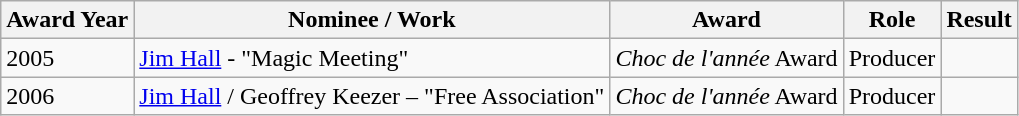<table class="wikitable">
<tr>
<th>Award Year</th>
<th>Nominee / Work</th>
<th>Award</th>
<th>Role</th>
<th>Result</th>
</tr>
<tr>
<td>2005</td>
<td><a href='#'>Jim Hall</a> - "Magic Meeting"</td>
<td><em>Choc de l'année</em> Award</td>
<td>Producer</td>
<td></td>
</tr>
<tr>
<td>2006</td>
<td><a href='#'>Jim Hall</a> / Geoffrey Keezer – "Free Association"</td>
<td><em>Choc de l'année</em> Award</td>
<td>Producer</td>
<td></td>
</tr>
</table>
